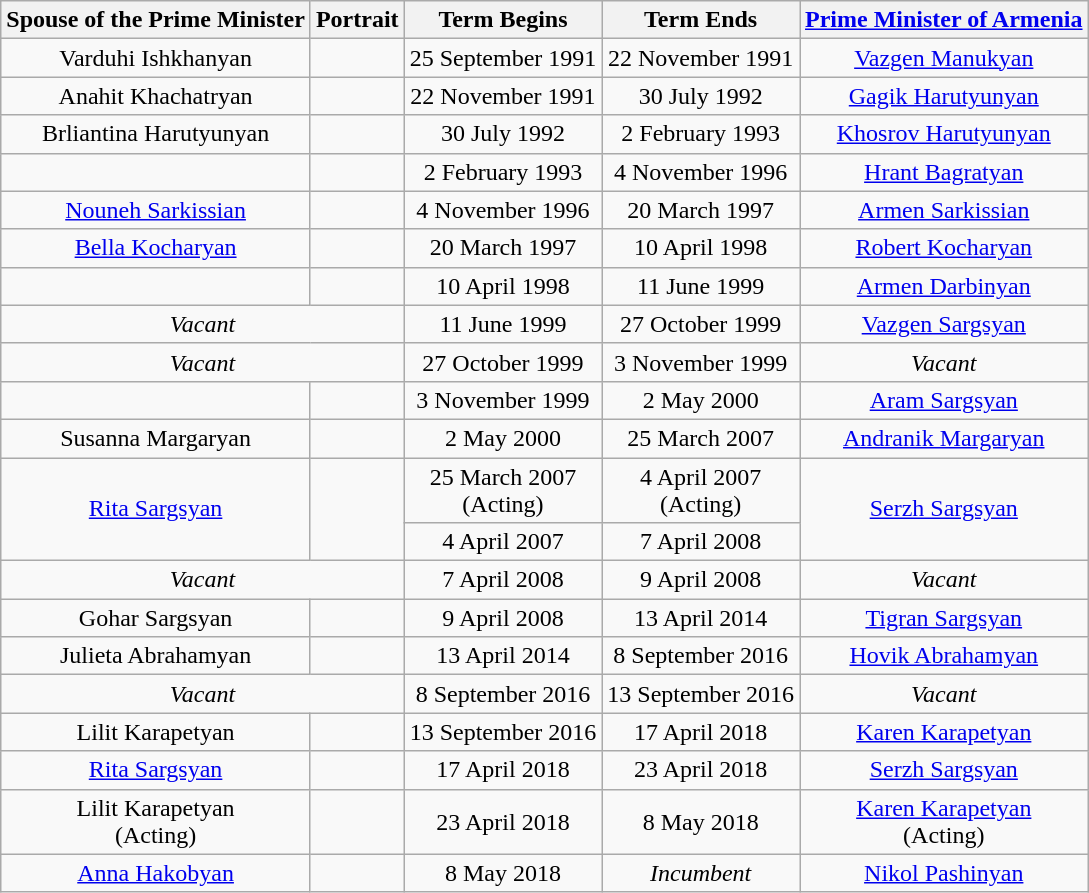<table class="wikitable" style="text-align:center">
<tr>
<th>Spouse of the Prime Minister</th>
<th>Portrait</th>
<th>Term Begins</th>
<th>Term Ends</th>
<th><a href='#'>Prime Minister of Armenia</a></th>
</tr>
<tr>
<td>Varduhi Ishkhanyan</td>
<td></td>
<td>25 September 1991</td>
<td>22 November 1991</td>
<td><a href='#'>Vazgen Manukyan</a></td>
</tr>
<tr>
<td>Anahit Khachatryan</td>
<td></td>
<td>22 November 1991</td>
<td>30 July 1992</td>
<td><a href='#'>Gagik Harutyunyan</a></td>
</tr>
<tr>
<td>Brliantina Harutyunyan</td>
<td></td>
<td>30 July 1992</td>
<td>2 February 1993</td>
<td><a href='#'>Khosrov Harutyunyan</a></td>
</tr>
<tr>
<td></td>
<td></td>
<td>2 February 1993</td>
<td>4 November 1996</td>
<td><a href='#'>Hrant Bagratyan</a></td>
</tr>
<tr>
<td><a href='#'>Nouneh Sarkissian</a></td>
<td></td>
<td>4 November 1996</td>
<td>20 March 1997</td>
<td><a href='#'>Armen Sarkissian</a></td>
</tr>
<tr>
<td><a href='#'>Bella Kocharyan</a></td>
<td></td>
<td>20 March 1997</td>
<td>10 April 1998</td>
<td><a href='#'>Robert Kocharyan</a></td>
</tr>
<tr>
<td></td>
<td></td>
<td>10 April 1998</td>
<td>11 June 1999</td>
<td><a href='#'>Armen Darbinyan</a></td>
</tr>
<tr>
<td colspan="2"><em>Vacant</em></td>
<td>11 June 1999</td>
<td>27 October 1999</td>
<td><a href='#'>Vazgen Sargsyan</a></td>
</tr>
<tr>
<td colspan="2"><em>Vacant</em></td>
<td>27 October 1999</td>
<td>3 November 1999</td>
<td><em>Vacant</em></td>
</tr>
<tr>
<td></td>
<td></td>
<td>3 November 1999</td>
<td>2 May 2000</td>
<td><a href='#'>Aram Sargsyan</a></td>
</tr>
<tr>
<td>Susanna Margaryan</td>
<td></td>
<td>2 May 2000</td>
<td>25 March 2007</td>
<td><a href='#'>Andranik Margaryan</a></td>
</tr>
<tr>
<td rowspan=2><a href='#'>Rita Sargsyan</a></td>
<td rowspan=2></td>
<td>25 March 2007<br>(Acting)</td>
<td>4 April 2007<br>(Acting)</td>
<td rowspan=2><a href='#'>Serzh Sargsyan</a></td>
</tr>
<tr>
<td>4 April 2007</td>
<td>7 April 2008</td>
</tr>
<tr>
<td colspan="2"><em>Vacant</em></td>
<td>7 April 2008</td>
<td>9 April 2008</td>
<td><em>Vacant</em></td>
</tr>
<tr>
<td>Gohar Sargsyan</td>
<td></td>
<td>9 April 2008</td>
<td>13 April 2014</td>
<td><a href='#'>Tigran Sargsyan</a></td>
</tr>
<tr>
<td>Julieta Abrahamyan</td>
<td></td>
<td>13 April 2014</td>
<td>8 September 2016</td>
<td><a href='#'>Hovik Abrahamyan</a></td>
</tr>
<tr>
<td colspan="2"><em>Vacant</em></td>
<td>8 September 2016</td>
<td>13 September 2016</td>
<td><em>Vacant</em></td>
</tr>
<tr>
<td>Lilit Karapetyan</td>
<td></td>
<td>13 September 2016</td>
<td>17 April 2018</td>
<td><a href='#'>Karen Karapetyan</a></td>
</tr>
<tr>
<td><a href='#'>Rita Sargsyan</a></td>
<td></td>
<td>17 April 2018</td>
<td>23 April 2018</td>
<td><a href='#'>Serzh Sargsyan</a></td>
</tr>
<tr>
<td>Lilit Karapetyan<br>(Acting)</td>
<td></td>
<td>23 April 2018</td>
<td>8 May 2018</td>
<td><a href='#'>Karen Karapetyan</a><br>(Acting)</td>
</tr>
<tr>
<td><a href='#'>Anna Hakobyan</a></td>
<td></td>
<td>8 May 2018</td>
<td><em>Incumbent</em></td>
<td><a href='#'>Nikol Pashinyan</a></td>
</tr>
</table>
